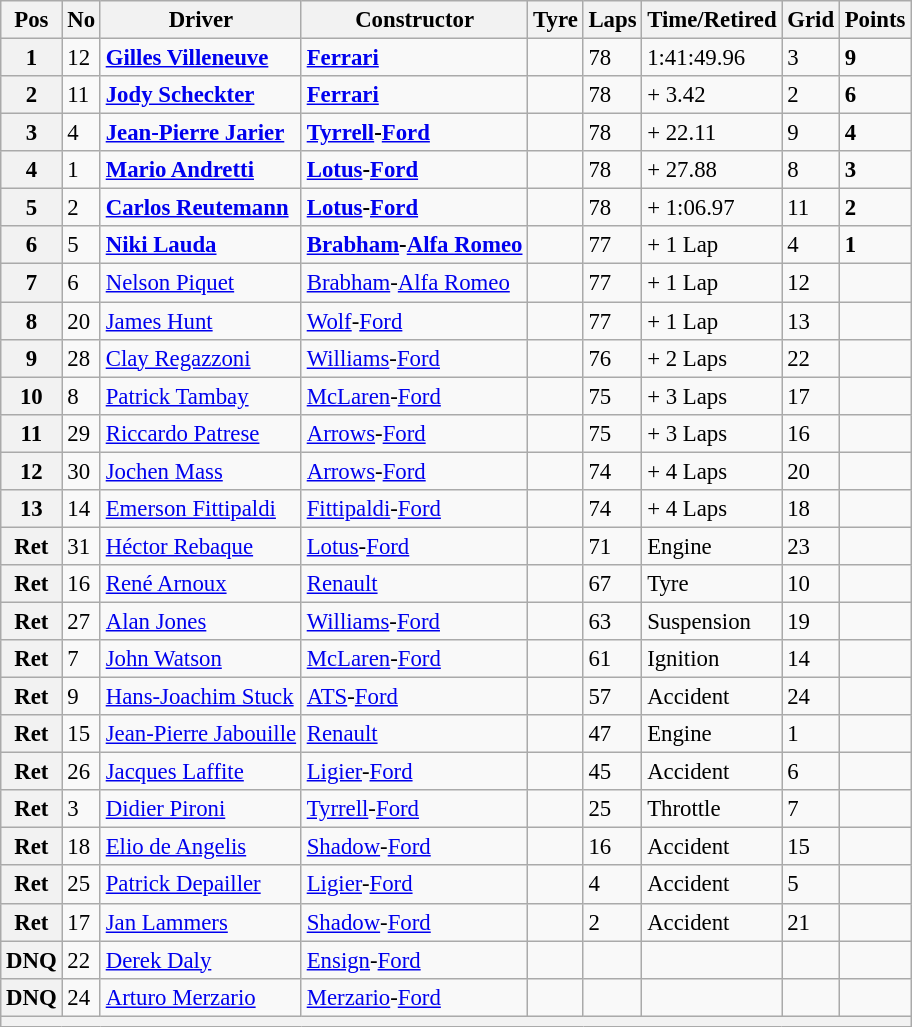<table class="wikitable" style="font-size: 95%;">
<tr>
<th>Pos</th>
<th>No</th>
<th>Driver</th>
<th>Constructor</th>
<th>Tyre</th>
<th>Laps</th>
<th>Time/Retired</th>
<th>Grid</th>
<th>Points</th>
</tr>
<tr>
<th>1</th>
<td>12</td>
<td> <strong><a href='#'>Gilles Villeneuve</a></strong></td>
<td><strong><a href='#'>Ferrari</a></strong></td>
<td></td>
<td>78</td>
<td>1:41:49.96</td>
<td>3</td>
<td><strong>9</strong></td>
</tr>
<tr>
<th>2</th>
<td>11</td>
<td> <strong><a href='#'>Jody Scheckter</a></strong></td>
<td><strong><a href='#'>Ferrari</a></strong></td>
<td></td>
<td>78</td>
<td>+ 3.42</td>
<td>2</td>
<td><strong>6</strong></td>
</tr>
<tr>
<th>3</th>
<td>4</td>
<td> <strong><a href='#'>Jean-Pierre Jarier</a></strong></td>
<td><strong><a href='#'>Tyrrell</a>-<a href='#'>Ford</a></strong></td>
<td></td>
<td>78</td>
<td>+ 22.11</td>
<td>9</td>
<td><strong>4</strong></td>
</tr>
<tr>
<th>4</th>
<td>1</td>
<td> <strong><a href='#'>Mario Andretti</a></strong></td>
<td><strong><a href='#'>Lotus</a>-<a href='#'>Ford</a></strong></td>
<td></td>
<td>78</td>
<td>+ 27.88</td>
<td>8</td>
<td><strong>3</strong></td>
</tr>
<tr>
<th>5</th>
<td>2</td>
<td> <strong><a href='#'>Carlos Reutemann</a></strong></td>
<td><strong><a href='#'>Lotus</a>-<a href='#'>Ford</a></strong></td>
<td></td>
<td>78</td>
<td>+ 1:06.97</td>
<td>11</td>
<td><strong>2</strong></td>
</tr>
<tr>
<th>6</th>
<td>5</td>
<td> <strong><a href='#'>Niki Lauda</a></strong></td>
<td><strong><a href='#'>Brabham</a>-<a href='#'>Alfa Romeo</a></strong></td>
<td></td>
<td>77</td>
<td>+ 1 Lap</td>
<td>4</td>
<td><strong>1</strong></td>
</tr>
<tr>
<th>7</th>
<td>6</td>
<td> <a href='#'>Nelson Piquet</a></td>
<td><a href='#'>Brabham</a>-<a href='#'>Alfa Romeo</a></td>
<td></td>
<td>77</td>
<td>+ 1 Lap</td>
<td>12</td>
<td></td>
</tr>
<tr>
<th>8</th>
<td>20</td>
<td> <a href='#'>James Hunt</a></td>
<td><a href='#'>Wolf</a>-<a href='#'>Ford</a></td>
<td></td>
<td>77</td>
<td>+ 1 Lap</td>
<td>13</td>
<td></td>
</tr>
<tr>
<th>9</th>
<td>28</td>
<td> <a href='#'>Clay Regazzoni</a></td>
<td><a href='#'>Williams</a>-<a href='#'>Ford</a></td>
<td></td>
<td>76</td>
<td>+ 2 Laps</td>
<td>22</td>
<td></td>
</tr>
<tr>
<th>10</th>
<td>8</td>
<td> <a href='#'>Patrick Tambay</a></td>
<td><a href='#'>McLaren</a>-<a href='#'>Ford</a></td>
<td></td>
<td>75</td>
<td>+ 3 Laps</td>
<td>17</td>
<td></td>
</tr>
<tr>
<th>11</th>
<td>29</td>
<td> <a href='#'>Riccardo Patrese</a></td>
<td><a href='#'>Arrows</a>-<a href='#'>Ford</a></td>
<td></td>
<td>75</td>
<td>+ 3 Laps</td>
<td>16</td>
<td></td>
</tr>
<tr>
<th>12</th>
<td>30</td>
<td> <a href='#'>Jochen Mass</a></td>
<td><a href='#'>Arrows</a>-<a href='#'>Ford</a></td>
<td></td>
<td>74</td>
<td>+ 4 Laps</td>
<td>20</td>
<td></td>
</tr>
<tr>
<th>13</th>
<td>14</td>
<td> <a href='#'>Emerson Fittipaldi</a></td>
<td><a href='#'>Fittipaldi</a>-<a href='#'>Ford</a></td>
<td></td>
<td>74</td>
<td>+ 4 Laps</td>
<td>18</td>
<td></td>
</tr>
<tr>
<th>Ret</th>
<td>31</td>
<td> <a href='#'>Héctor Rebaque</a></td>
<td><a href='#'>Lotus</a>-<a href='#'>Ford</a></td>
<td></td>
<td>71</td>
<td>Engine</td>
<td>23</td>
<td></td>
</tr>
<tr>
<th>Ret</th>
<td>16</td>
<td> <a href='#'>René Arnoux</a></td>
<td><a href='#'>Renault</a></td>
<td></td>
<td>67</td>
<td>Tyre</td>
<td>10</td>
<td></td>
</tr>
<tr>
<th>Ret</th>
<td>27</td>
<td> <a href='#'>Alan Jones</a></td>
<td><a href='#'>Williams</a>-<a href='#'>Ford</a></td>
<td></td>
<td>63</td>
<td>Suspension</td>
<td>19</td>
<td></td>
</tr>
<tr>
<th>Ret</th>
<td>7</td>
<td> <a href='#'>John Watson</a></td>
<td><a href='#'>McLaren</a>-<a href='#'>Ford</a></td>
<td></td>
<td>61</td>
<td>Ignition</td>
<td>14</td>
<td></td>
</tr>
<tr>
<th>Ret</th>
<td>9</td>
<td> <a href='#'>Hans-Joachim Stuck</a></td>
<td><a href='#'>ATS</a>-<a href='#'>Ford</a></td>
<td></td>
<td>57</td>
<td>Accident</td>
<td>24</td>
<td></td>
</tr>
<tr>
<th>Ret</th>
<td>15</td>
<td> <a href='#'>Jean-Pierre Jabouille</a></td>
<td><a href='#'>Renault</a></td>
<td></td>
<td>47</td>
<td>Engine</td>
<td>1</td>
<td></td>
</tr>
<tr>
<th>Ret</th>
<td>26</td>
<td> <a href='#'>Jacques Laffite</a></td>
<td><a href='#'>Ligier</a>-<a href='#'>Ford</a></td>
<td></td>
<td>45</td>
<td>Accident</td>
<td>6</td>
<td></td>
</tr>
<tr>
<th>Ret</th>
<td>3</td>
<td> <a href='#'>Didier Pironi</a></td>
<td><a href='#'>Tyrrell</a>-<a href='#'>Ford</a></td>
<td></td>
<td>25</td>
<td>Throttle</td>
<td>7</td>
<td></td>
</tr>
<tr>
<th>Ret</th>
<td>18</td>
<td> <a href='#'>Elio de Angelis</a></td>
<td><a href='#'>Shadow</a>-<a href='#'>Ford</a></td>
<td></td>
<td>16</td>
<td>Accident</td>
<td>15</td>
<td></td>
</tr>
<tr>
<th>Ret</th>
<td>25</td>
<td> <a href='#'>Patrick Depailler</a></td>
<td><a href='#'>Ligier</a>-<a href='#'>Ford</a></td>
<td></td>
<td>4</td>
<td>Accident</td>
<td>5</td>
<td></td>
</tr>
<tr>
<th>Ret</th>
<td>17</td>
<td> <a href='#'>Jan Lammers</a></td>
<td><a href='#'>Shadow</a>-<a href='#'>Ford</a></td>
<td></td>
<td>2</td>
<td>Accident</td>
<td>21</td>
<td></td>
</tr>
<tr>
<th>DNQ</th>
<td>22</td>
<td> <a href='#'>Derek Daly</a></td>
<td><a href='#'>Ensign</a>-<a href='#'>Ford</a></td>
<td></td>
<td></td>
<td></td>
<td></td>
<td></td>
</tr>
<tr>
<th>DNQ</th>
<td>24</td>
<td> <a href='#'>Arturo Merzario</a></td>
<td><a href='#'>Merzario</a>-<a href='#'>Ford</a></td>
<td></td>
<td></td>
<td></td>
<td></td>
<td></td>
</tr>
<tr>
<th colspan="9"></th>
</tr>
</table>
